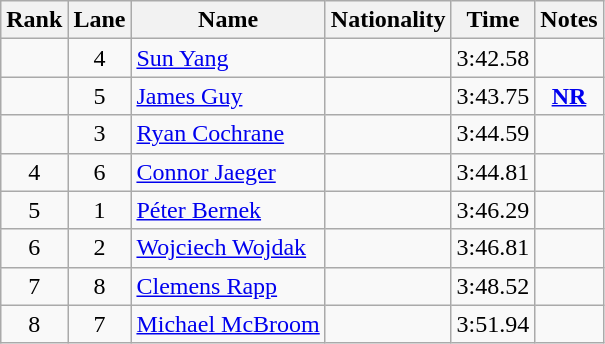<table class="wikitable sortable" style="text-align:center">
<tr>
<th>Rank</th>
<th>Lane</th>
<th>Name</th>
<th>Nationality</th>
<th>Time</th>
<th>Notes</th>
</tr>
<tr>
<td></td>
<td>4</td>
<td align=left><a href='#'>Sun Yang</a></td>
<td align=left></td>
<td>3:42.58</td>
<td></td>
</tr>
<tr>
<td></td>
<td>5</td>
<td align=left><a href='#'>James Guy</a></td>
<td align=left></td>
<td>3:43.75</td>
<td><strong><a href='#'>NR</a></strong></td>
</tr>
<tr>
<td></td>
<td>3</td>
<td align=left><a href='#'>Ryan Cochrane</a></td>
<td align=left></td>
<td>3:44.59</td>
<td></td>
</tr>
<tr>
<td>4</td>
<td>6</td>
<td align=left><a href='#'>Connor Jaeger</a></td>
<td align=left></td>
<td>3:44.81</td>
<td></td>
</tr>
<tr>
<td>5</td>
<td>1</td>
<td align=left><a href='#'>Péter Bernek</a></td>
<td align=left></td>
<td>3:46.29</td>
<td></td>
</tr>
<tr>
<td>6</td>
<td>2</td>
<td align=left><a href='#'>Wojciech Wojdak</a></td>
<td align=left></td>
<td>3:46.81</td>
<td></td>
</tr>
<tr>
<td>7</td>
<td>8</td>
<td align=left><a href='#'>Clemens Rapp</a></td>
<td align=left></td>
<td>3:48.52</td>
<td></td>
</tr>
<tr>
<td>8</td>
<td>7</td>
<td align=left><a href='#'>Michael McBroom</a></td>
<td align=left></td>
<td>3:51.94</td>
<td></td>
</tr>
</table>
